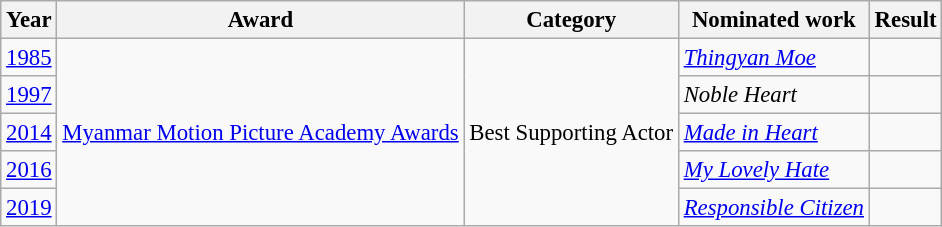<table class="wikitable" style="font-size: 95%">
<tr>
<th>Year</th>
<th>Award</th>
<th>Category</th>
<th>Nominated work</th>
<th>Result</th>
</tr>
<tr>
<td><a href='#'>1985</a></td>
<td rowspan="5"><a href='#'>Myanmar Motion Picture Academy Awards</a></td>
<td rowspan="5">Best Supporting  Actor</td>
<td><em><a href='#'>Thingyan Moe</a></em></td>
<td></td>
</tr>
<tr>
<td><a href='#'>1997</a></td>
<td><em>Noble Heart</em></td>
<td></td>
</tr>
<tr>
<td><a href='#'>2014</a></td>
<td><em><a href='#'>Made in Heart</a></em></td>
<td></td>
</tr>
<tr>
<td><a href='#'>2016</a></td>
<td><em><a href='#'>My Lovely Hate</a></em></td>
<td></td>
</tr>
<tr>
<td><a href='#'>2019</a></td>
<td><em><a href='#'>Responsible Citizen</a></em></td>
<td></td>
</tr>
</table>
